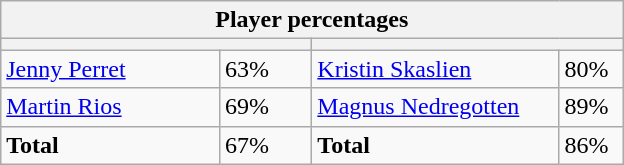<table class="wikitable">
<tr>
<th colspan=4 width=400>Player percentages</th>
</tr>
<tr>
<th colspan=2 width=200 style="white-space:nowrap;"></th>
<th colspan=2 width=200 style="white-space:nowrap;"></th>
</tr>
<tr>
<td><a href='#'>Jenny Perret</a></td>
<td>63%</td>
<td><a href='#'>Kristin Skaslien</a></td>
<td>80%</td>
</tr>
<tr>
<td><a href='#'>Martin Rios</a></td>
<td>69%</td>
<td><a href='#'>Magnus Nedregotten</a></td>
<td>89%</td>
</tr>
<tr>
<td><strong>Total</strong></td>
<td>67%</td>
<td><strong>Total</strong></td>
<td>86%</td>
</tr>
</table>
